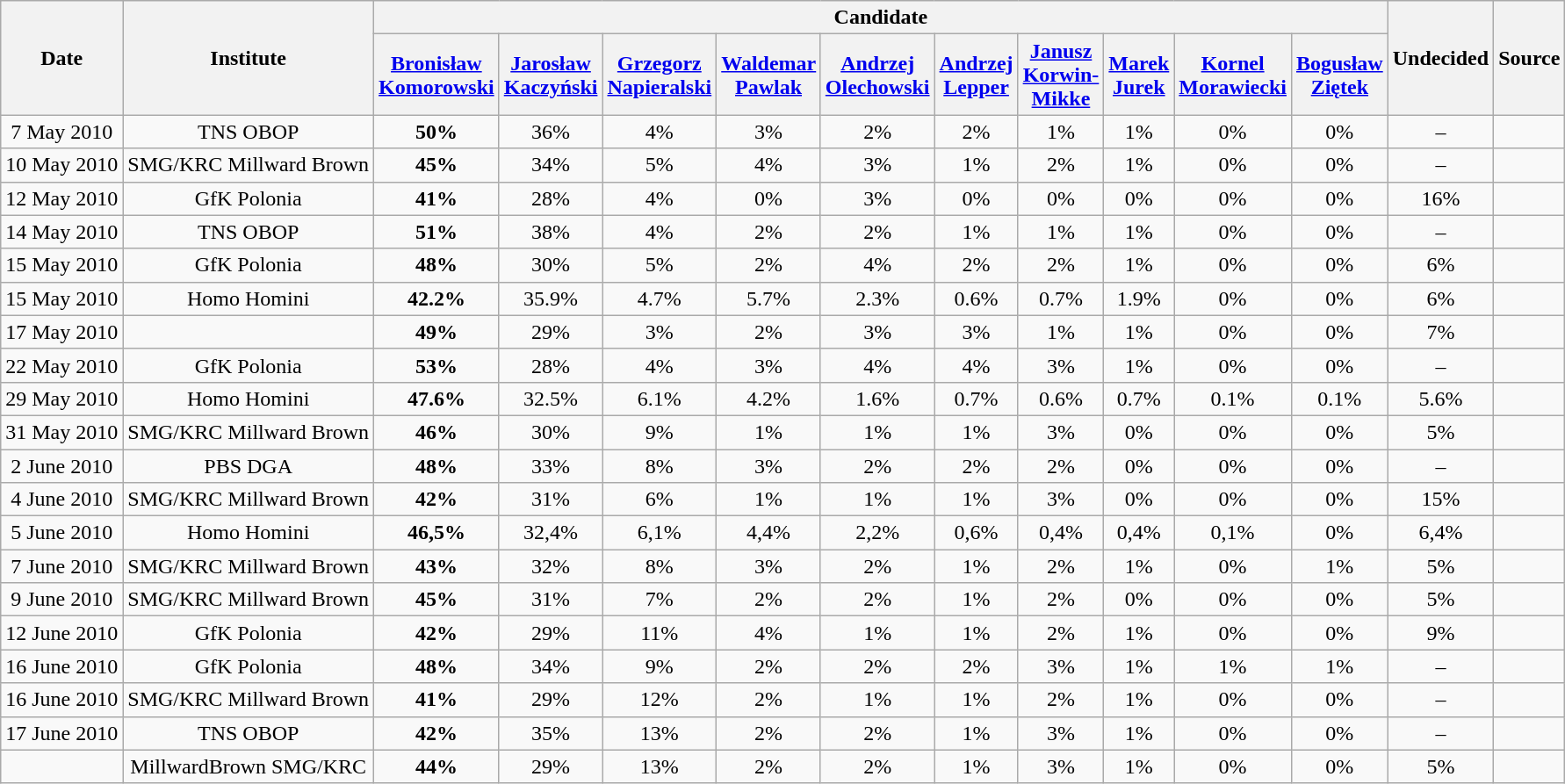<table class=wikitable style=text-align:center;>
<tr>
<th rowspan=2>Date</th>
<th rowspan=2>Institute</th>
<th colspan=10>Candidate</th>
<th rowspan=2>Undecided</th>
<th rowspan=2>Source</th>
</tr>
<tr>
<th width=30><a href='#'>Bronisław Komorowski</a></th>
<th width=30><a href='#'>Jarosław Kaczyński</a></th>
<th width=30><a href='#'>Grzegorz Napieralski</a></th>
<th width=30><a href='#'>Waldemar Pawlak</a></th>
<th width=30><a href='#'>Andrzej Olechowski</a></th>
<th width=30><a href='#'>Andrzej Lepper</a></th>
<th width=30><a href='#'>Janusz Korwin-Mikke</a></th>
<th width=30><a href='#'>Marek Jurek</a></th>
<th width=30><a href='#'>Kornel Morawiecki</a></th>
<th width=30><a href='#'>Bogusław Ziętek</a></th>
</tr>
<tr>
<td>7 May 2010</td>
<td>TNS OBOP</td>
<td><strong>50%</strong></td>
<td>36%</td>
<td>4%</td>
<td>3%</td>
<td>2%</td>
<td>2%</td>
<td>1%</td>
<td>1%</td>
<td>0%</td>
<td>0%</td>
<td>–</td>
<td></td>
</tr>
<tr>
<td>10 May 2010</td>
<td>SMG/KRC Millward Brown</td>
<td><strong>45%</strong></td>
<td>34%</td>
<td>5%</td>
<td>4%</td>
<td>3%</td>
<td>1%</td>
<td>2%</td>
<td>1%</td>
<td>0%</td>
<td>0%</td>
<td>–</td>
<td></td>
</tr>
<tr>
<td>12 May 2010</td>
<td>GfK Polonia</td>
<td><strong>41%</strong></td>
<td>28%</td>
<td>4%</td>
<td>0%</td>
<td>3%</td>
<td>0%</td>
<td>0%</td>
<td>0%</td>
<td>0%</td>
<td>0%</td>
<td>16%</td>
<td></td>
</tr>
<tr>
<td>14 May 2010</td>
<td>TNS OBOP</td>
<td><strong>51%</strong></td>
<td>38%</td>
<td>4%</td>
<td>2%</td>
<td>2%</td>
<td>1%</td>
<td>1%</td>
<td>1%</td>
<td>0%</td>
<td>0%</td>
<td>–</td>
<td></td>
</tr>
<tr>
<td>15 May 2010</td>
<td>GfK Polonia</td>
<td><strong>48%</strong></td>
<td>30%</td>
<td>5%</td>
<td>2%</td>
<td>4%</td>
<td>2%</td>
<td>2%</td>
<td>1%</td>
<td>0%</td>
<td>0%</td>
<td>6%</td>
<td></td>
</tr>
<tr>
<td>15 May 2010</td>
<td>Homo Homini</td>
<td><strong>42.2%</strong></td>
<td>35.9%</td>
<td>4.7%</td>
<td>5.7%</td>
<td>2.3%</td>
<td>0.6%</td>
<td>0.7%</td>
<td>1.9%</td>
<td>0%</td>
<td>0%</td>
<td>6%</td>
<td></td>
</tr>
<tr>
<td>17 May 2010</td>
<td></td>
<td><strong>49%</strong></td>
<td>29%</td>
<td>3%</td>
<td>2%</td>
<td>3%</td>
<td>3%</td>
<td>1%</td>
<td>1%</td>
<td>0%</td>
<td>0%</td>
<td>7%</td>
<td></td>
</tr>
<tr>
<td>22 May 2010</td>
<td>GfK Polonia</td>
<td><strong>53%</strong></td>
<td>28%</td>
<td>4%</td>
<td>3%</td>
<td>4%</td>
<td>4%</td>
<td>3%</td>
<td>1%</td>
<td>0%</td>
<td>0%</td>
<td>–</td>
<td></td>
</tr>
<tr>
<td>29 May 2010</td>
<td>Homo Homini</td>
<td><strong>47.6%</strong></td>
<td>32.5%</td>
<td>6.1%</td>
<td>4.2%</td>
<td>1.6%</td>
<td>0.7%</td>
<td>0.6%</td>
<td>0.7%</td>
<td>0.1%</td>
<td>0.1%</td>
<td>5.6%</td>
<td></td>
</tr>
<tr>
<td>31 May 2010</td>
<td>SMG/KRC Millward Brown</td>
<td><strong>46%</strong></td>
<td>30%</td>
<td>9%</td>
<td>1%</td>
<td>1%</td>
<td>1%</td>
<td>3%</td>
<td>0%</td>
<td>0%</td>
<td>0%</td>
<td>5%</td>
<td></td>
</tr>
<tr>
<td>2 June 2010</td>
<td>PBS DGA</td>
<td><strong>48%</strong></td>
<td>33%</td>
<td>8%</td>
<td>3%</td>
<td>2%</td>
<td>2%</td>
<td>2%</td>
<td>0%</td>
<td>0%</td>
<td>0%</td>
<td>–</td>
<td></td>
</tr>
<tr>
<td>4 June 2010</td>
<td>SMG/KRC Millward Brown</td>
<td><strong>42%</strong></td>
<td>31%</td>
<td>6%</td>
<td>1%</td>
<td>1%</td>
<td>1%</td>
<td>3%</td>
<td>0%</td>
<td>0%</td>
<td>0%</td>
<td>15%</td>
<td></td>
</tr>
<tr>
<td>5 June 2010</td>
<td>Homo Homini</td>
<td><strong>46,5%</strong></td>
<td>32,4%</td>
<td>6,1%</td>
<td>4,4%</td>
<td>2,2%</td>
<td>0,6%</td>
<td>0,4%</td>
<td>0,4%</td>
<td>0,1%</td>
<td>0%</td>
<td>6,4%</td>
<td></td>
</tr>
<tr>
<td>7 June 2010</td>
<td>SMG/KRC Millward Brown</td>
<td><strong>43%</strong></td>
<td>32%</td>
<td>8%</td>
<td>3%</td>
<td>2%</td>
<td>1%</td>
<td>2%</td>
<td>1%</td>
<td>0%</td>
<td>1%</td>
<td>5%</td>
<td></td>
</tr>
<tr>
<td>9 June 2010</td>
<td>SMG/KRC Millward Brown</td>
<td><strong>45%</strong></td>
<td>31%</td>
<td>7%</td>
<td>2%</td>
<td>2%</td>
<td>1%</td>
<td>2%</td>
<td>0%</td>
<td>0%</td>
<td>0%</td>
<td>5%</td>
<td></td>
</tr>
<tr>
<td>12 June 2010</td>
<td>GfK Polonia</td>
<td><strong>42%</strong></td>
<td>29%</td>
<td>11%</td>
<td>4%</td>
<td>1%</td>
<td>1%</td>
<td>2%</td>
<td>1%</td>
<td>0%</td>
<td>0%</td>
<td>9%</td>
<td></td>
</tr>
<tr>
<td>16 June 2010</td>
<td>GfK Polonia</td>
<td><strong>48%</strong></td>
<td>34%</td>
<td>9%</td>
<td>2%</td>
<td>2%</td>
<td>2%</td>
<td>3%</td>
<td>1%</td>
<td>1%</td>
<td>1%</td>
<td>–</td>
<td></td>
</tr>
<tr>
<td>16 June 2010</td>
<td>SMG/KRC Millward Brown</td>
<td><strong>41%</strong></td>
<td>29%</td>
<td>12%</td>
<td>2%</td>
<td>1%</td>
<td>1%</td>
<td>2%</td>
<td>1%</td>
<td>0%</td>
<td>0%</td>
<td>–</td>
<td></td>
</tr>
<tr>
<td>17 June 2010</td>
<td>TNS OBOP</td>
<td><strong>42%</strong></td>
<td>35%</td>
<td>13%</td>
<td>2%</td>
<td>2%</td>
<td>1%</td>
<td>3%</td>
<td>1%</td>
<td>0%</td>
<td>0%</td>
<td>–</td>
<td></td>
</tr>
<tr>
<td></td>
<td>MillwardBrown SMG/KRC</td>
<td><strong>44%</strong></td>
<td>29%</td>
<td>13%</td>
<td>2%</td>
<td>2%</td>
<td>1%</td>
<td>3%</td>
<td>1%</td>
<td>0%</td>
<td>0%</td>
<td>5%</td>
<td></td>
</tr>
</table>
